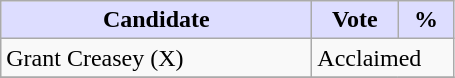<table class="wikitable">
<tr>
<th style="background:#ddf; width:200px;">Candidate</th>
<th style="background:#ddf; width:50px;">Vote</th>
<th style="background:#ddf; width:30px;">%</th>
</tr>
<tr>
<td>Grant Creasey (X)</td>
<td colspan=2">Acclaimed</td>
</tr>
<tr>
</tr>
</table>
